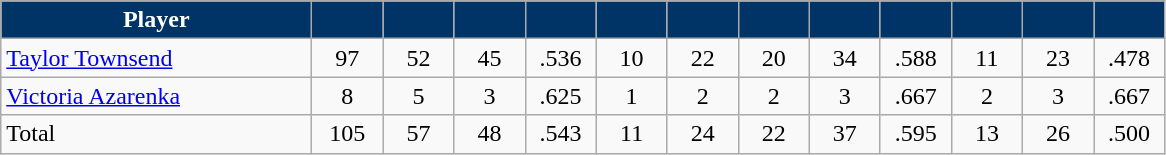<table class="wikitable" style="text-align:center">
<tr>
<th style="background:#003366; color:white" width="200px">Player</th>
<th style="background:#003366; color:white" width="40px"></th>
<th style="background:#003366; color:white" width="40px"></th>
<th style="background:#003366; color:white" width="40px"></th>
<th style="background:#003366; color:white" width="40px"></th>
<th style="background:#003366; color:white" width="40px"></th>
<th style="background:#003366; color:white" width="40px"></th>
<th style="background:#003366; color:white" width="40px"></th>
<th style="background:#003366; color:white" width="40px"></th>
<th style="background:#003366; color:white" width="40px"></th>
<th style="background:#003366; color:white" width="40px"></th>
<th style="background:#003366; color:white" width="40px"></th>
<th style="background:#003366; color:white" width="40px"></th>
</tr>
<tr>
<td style="text-align:left"><a href='#'>Taylor Townsend</a></td>
<td>97</td>
<td>52</td>
<td>45</td>
<td>.536</td>
<td>10</td>
<td>22</td>
<td>20</td>
<td>34</td>
<td>.588</td>
<td>11</td>
<td>23</td>
<td>.478</td>
</tr>
<tr>
<td style="text-align:left"><a href='#'>Victoria Azarenka</a></td>
<td>8</td>
<td>5</td>
<td>3</td>
<td>.625</td>
<td>1</td>
<td>2</td>
<td>2</td>
<td>3</td>
<td>.667</td>
<td>2</td>
<td>3</td>
<td>.667</td>
</tr>
<tr>
<td style="text-align:left">Total</td>
<td>105</td>
<td>57</td>
<td>48</td>
<td>.543</td>
<td>11</td>
<td>24</td>
<td>22</td>
<td>37</td>
<td>.595</td>
<td>13</td>
<td>26</td>
<td>.500</td>
</tr>
</table>
